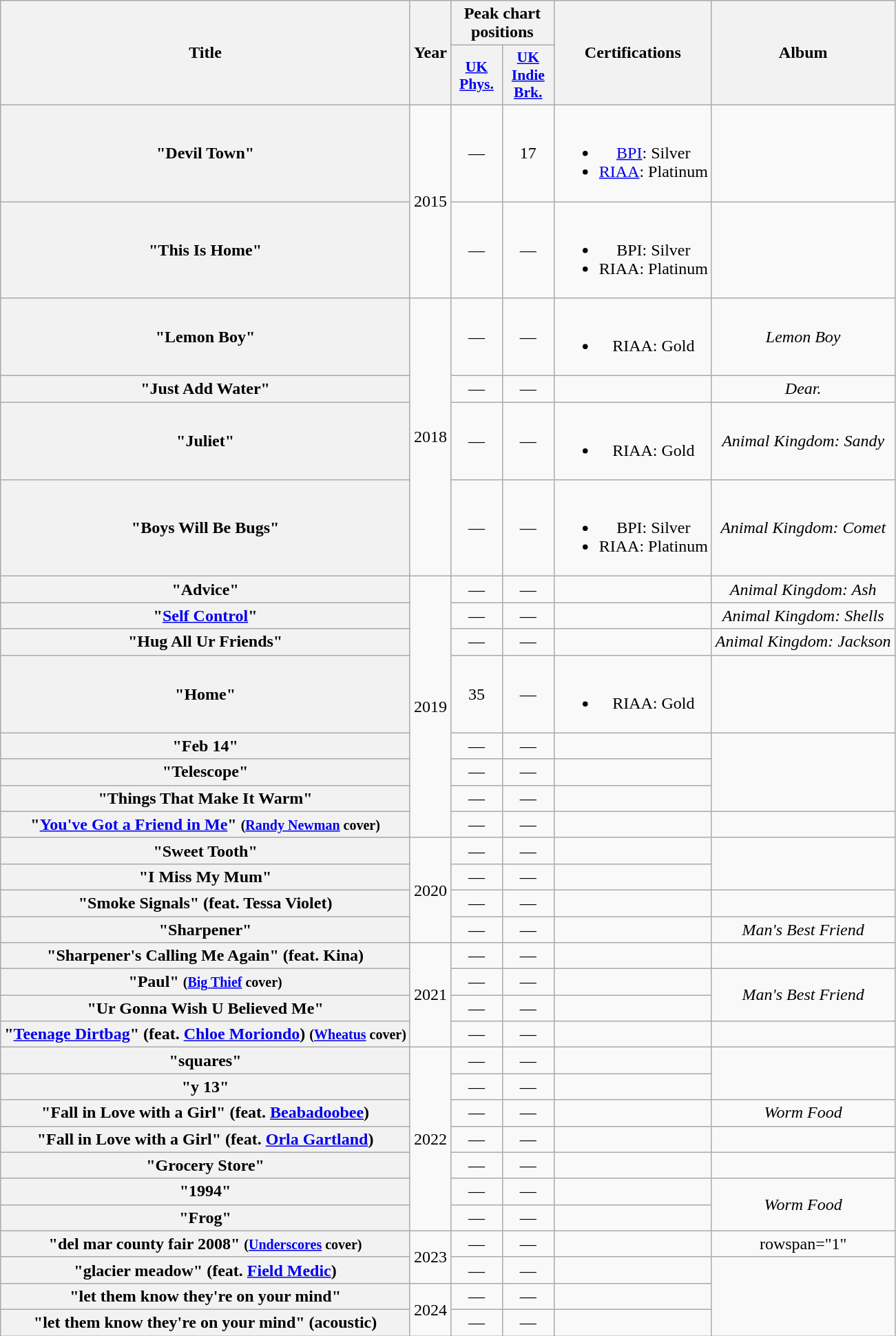<table class="wikitable plainrowheaders" style="text-align:center;">
<tr>
<th scope="col" rowspan="2">Title</th>
<th scope="col" rowspan="2">Year</th>
<th scope="col" colspan="2">Peak chart positions</th>
<th scope="col" rowspan="2">Certifications</th>
<th scope="col" rowspan="2">Album</th>
</tr>
<tr>
<th scope="col" style="width:3em;font-size:90%;"><a href='#'>UK<br>Phys.</a><br></th>
<th scope="col" style="width:3em;font-size:90%;"><a href='#'>UK<br>Indie<br>Brk.</a><br></th>
</tr>
<tr>
<th scope="row">"Devil Town"</th>
<td rowspan="2">2015</td>
<td>—</td>
<td>17</td>
<td><br><ul><li><a href='#'>BPI</a>: Silver</li><li><a href='#'>RIAA</a>: Platinum</li></ul></td>
<td></td>
</tr>
<tr>
<th scope="row">"This Is Home"</th>
<td>—</td>
<td>—</td>
<td><br><ul><li>BPI: Silver</li><li>RIAA: Platinum</li></ul></td>
<td></td>
</tr>
<tr>
<th scope="row">"Lemon Boy"</th>
<td rowspan="4">2018</td>
<td>—</td>
<td>—</td>
<td><br><ul><li>RIAA: Gold</li></ul></td>
<td><em>Lemon Boy</em></td>
</tr>
<tr>
<th scope="row">"Just Add Water"</th>
<td>—</td>
<td>—</td>
<td></td>
<td><em>Dear.</em></td>
</tr>
<tr>
<th scope="row">"Juliet"</th>
<td>—</td>
<td>—</td>
<td><br><ul><li>RIAA: Gold</li></ul></td>
<td><em>Animal Kingdom: Sandy</em></td>
</tr>
<tr>
<th scope="row">"Boys Will Be Bugs"</th>
<td>—</td>
<td>—</td>
<td><br><ul><li>BPI: Silver</li><li>RIAA: Platinum</li></ul></td>
<td><em>Animal Kingdom: Comet</em></td>
</tr>
<tr>
<th scope="row">"Advice"</th>
<td rowspan="8">2019</td>
<td>—</td>
<td>—</td>
<td></td>
<td><em>Animal Kingdom: Ash</em></td>
</tr>
<tr>
<th scope="row">"<a href='#'>Self Control</a>" </th>
<td>—</td>
<td>—</td>
<td></td>
<td><em>Animal Kingdom: Shells</em></td>
</tr>
<tr>
<th scope="row">"Hug All Ur Friends"</th>
<td>—</td>
<td>—</td>
<td></td>
<td><em>Animal Kingdom: Jackson</em></td>
</tr>
<tr>
<th scope="row">"Home"</th>
<td>35</td>
<td>—</td>
<td><br><ul><li>RIAA: Gold</li></ul></td>
<td></td>
</tr>
<tr>
<th scope="row">"Feb 14"</th>
<td>—</td>
<td>—</td>
<td></td>
<td rowspan="3"></td>
</tr>
<tr>
<th scope="row">"Telescope"</th>
<td>—</td>
<td>—</td>
<td></td>
</tr>
<tr>
<th scope="row">"Things That Make It Warm"</th>
<td>—</td>
<td>—</td>
<td></td>
</tr>
<tr>
<th scope="row">"<a href='#'>You've Got a Friend in Me</a>" <small>(<a href='#'>Randy Newman</a> cover)</small></th>
<td>—</td>
<td>—</td>
<td></td>
<td></td>
</tr>
<tr>
<th scope="row">"Sweet Tooth"</th>
<td rowspan="4">2020</td>
<td>—</td>
<td>—</td>
<td></td>
<td rowspan="2"></td>
</tr>
<tr>
<th scope="row">"I Miss My Mum"</th>
<td>—</td>
<td>—</td>
<td></td>
</tr>
<tr>
<th scope="row">"Smoke Signals" (feat. Tessa Violet)</th>
<td>—</td>
<td>—</td>
<td></td>
<td></td>
</tr>
<tr>
<th scope="row">"Sharpener"</th>
<td>—</td>
<td>—</td>
<td></td>
<td><em>Man's Best Friend</em></td>
</tr>
<tr>
<th scope="row">"Sharpener's Calling Me Again" (feat. Kina)</th>
<td rowspan="4">2021</td>
<td>—</td>
<td>—</td>
<td></td>
<td></td>
</tr>
<tr>
<th scope="row">"Paul" <small>(<a href='#'>Big Thief</a> cover)</small></th>
<td>—</td>
<td>—</td>
<td></td>
<td rowspan="2"><em>Man's Best Friend</em></td>
</tr>
<tr>
<th scope="row">"Ur Gonna Wish U Believed Me"</th>
<td>—</td>
<td>—</td>
</tr>
<tr>
<th scope="row">"<a href='#'>Teenage Dirtbag</a>" (feat. <a href='#'>Chloe Moriondo</a>) <small>(<a href='#'>Wheatus</a> cover)</small></th>
<td>—</td>
<td>—</td>
<td></td>
<td></td>
</tr>
<tr>
<th scope="row">"squares"</th>
<td rowspan="7">2022</td>
<td>—</td>
<td>—</td>
<td></td>
<td rowspan="2"></td>
</tr>
<tr>
<th scope="row">"y 13"</th>
<td>—</td>
<td>—</td>
<td></td>
</tr>
<tr>
<th scope="row">"Fall in Love with a Girl" (feat. <a href='#'>Beabadoobee</a>)</th>
<td>—</td>
<td>—</td>
<td></td>
<td><em>Worm Food</em></td>
</tr>
<tr>
<th scope="row">"Fall in Love with a Girl" (feat. <a href='#'>Orla Gartland</a>)</th>
<td>—</td>
<td>—</td>
<td></td>
<td></td>
</tr>
<tr>
<th scope="row">"Grocery Store"</th>
<td>—</td>
<td>—</td>
<td></td>
<td></td>
</tr>
<tr>
<th scope="row">"1994"</th>
<td>—</td>
<td>—</td>
<td></td>
<td rowspan="2"><em>Worm Food</em></td>
</tr>
<tr>
<th scope="row">"Frog"</th>
<td>—</td>
<td>—</td>
<td></td>
</tr>
<tr>
<th scope="row">"del mar county fair 2008" <small>(<a href='#'>Underscores</a> cover)</small></th>
<td rowspan="2">2023</td>
<td>—</td>
<td>—</td>
<td></td>
<td>rowspan="1" </td>
</tr>
<tr>
<th scope="row">"glacier meadow" (feat. <a href='#'>Field Medic</a>)</th>
<td>—</td>
<td>—</td>
<td></td>
<td rowspan="3"></td>
</tr>
<tr>
<th scope="row">"let them know they're on your mind"</th>
<td rowspan="2">2024</td>
<td>—</td>
<td>—</td>
<td></td>
</tr>
<tr>
<th scope="row">"let them know they're on your mind" (acoustic)</th>
<td>—</td>
<td>—</td>
<td></td>
</tr>
</table>
